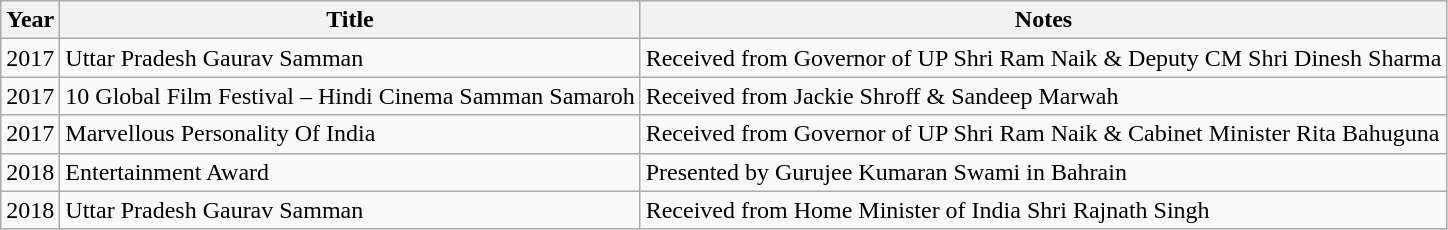<table class="wikitable sortable">
<tr>
<th>Year</th>
<th>Title</th>
<th>Notes</th>
</tr>
<tr>
<td>2017</td>
<td>Uttar Pradesh Gaurav Samman</td>
<td>Received from Governor of UP Shri Ram Naik & Deputy CM Shri Dinesh Sharma</td>
</tr>
<tr>
<td>2017</td>
<td>10 Global Film Festival – Hindi Cinema Samman Samaroh</td>
<td>Received from Jackie Shroff & Sandeep Marwah</td>
</tr>
<tr>
<td>2017</td>
<td>Marvellous Personality Of India</td>
<td>Received from Governor of UP Shri Ram Naik & Cabinet Minister Rita Bahuguna</td>
</tr>
<tr>
<td>2018</td>
<td>Entertainment Award</td>
<td>Presented by Gurujee Kumaran Swami in Bahrain</td>
</tr>
<tr>
<td>2018</td>
<td>Uttar Pradesh Gaurav Samman</td>
<td>Received from Home Minister of India Shri Rajnath Singh</td>
</tr>
</table>
